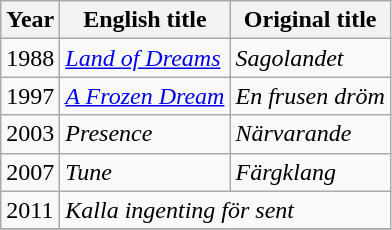<table class="wikitable sortable">
<tr>
<th>Year</th>
<th>English title</th>
<th>Original title</th>
</tr>
<tr>
<td>1988</td>
<td><em><a href='#'>Land of Dreams</a></em></td>
<td><em>Sagolandet</em></td>
</tr>
<tr>
<td>1997</td>
<td><em><a href='#'>A Frozen Dream</a></em></td>
<td><em>En frusen dröm</em></td>
</tr>
<tr>
<td>2003</td>
<td><em>Presence</em></td>
<td><em>Närvarande</em></td>
</tr>
<tr>
<td>2007</td>
<td><em>Tune</em></td>
<td><em>Färgklang</em></td>
</tr>
<tr>
<td>2011</td>
<td colspan="2"><em>Kalla ingenting för sent</em></td>
</tr>
<tr>
</tr>
</table>
